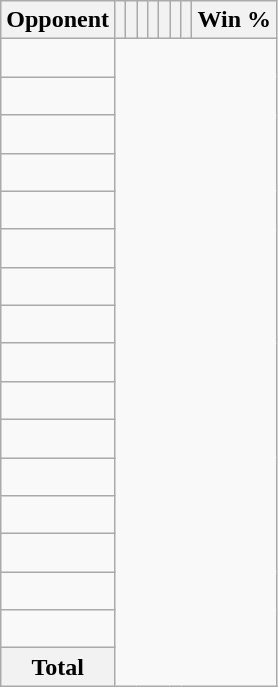<table class="wikitable sortable collapsible collapsed" style="text-align: center;">
<tr>
<th>Opponent</th>
<th></th>
<th></th>
<th></th>
<th></th>
<th></th>
<th></th>
<th></th>
<th>Win %</th>
</tr>
<tr>
<td align="left"><br></td>
</tr>
<tr>
<td align="left"><br></td>
</tr>
<tr>
<td align="left"><br></td>
</tr>
<tr>
<td align="left"><br></td>
</tr>
<tr>
<td align="left"><br></td>
</tr>
<tr>
<td align="left"><br></td>
</tr>
<tr>
<td align="left"><br></td>
</tr>
<tr>
<td align="left"><br></td>
</tr>
<tr>
<td align="left"><br></td>
</tr>
<tr>
<td align="left"><br></td>
</tr>
<tr>
<td align="left"><br></td>
</tr>
<tr>
<td align="left"><br></td>
</tr>
<tr>
<td align="left"><br></td>
</tr>
<tr>
<td align="left"><br></td>
</tr>
<tr>
<td align="left"><br></td>
</tr>
<tr>
<td align="left"><br></td>
</tr>
<tr class="sortbottom">
<th>Total<br></th>
</tr>
</table>
